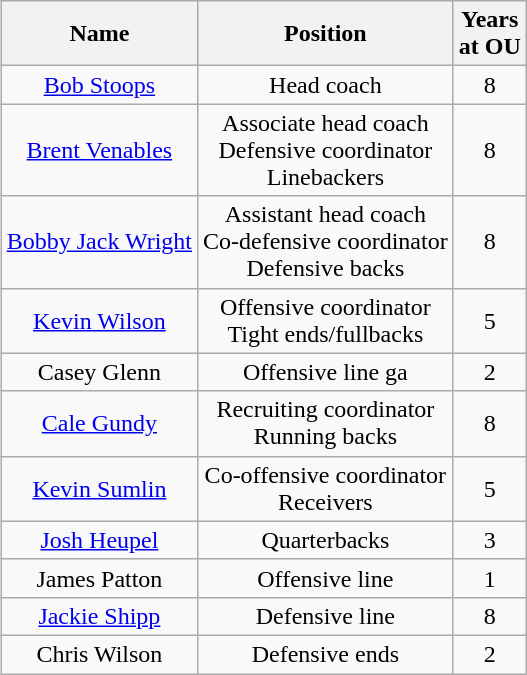<table class="wikitable" align="right">
<tr>
<th>Name</th>
<th>Position</th>
<th>Years<br>at OU</th>
</tr>
<tr align="center">
<td><a href='#'>Bob Stoops</a></td>
<td>Head coach</td>
<td>8</td>
</tr>
<tr align="center">
<td><a href='#'>Brent Venables</a></td>
<td>Associate head coach<br>Defensive coordinator<br>Linebackers</td>
<td>8</td>
</tr>
<tr align="center">
<td><a href='#'>Bobby Jack Wright</a></td>
<td>Assistant head coach<br>Co-defensive coordinator <br>Defensive backs</td>
<td>8</td>
</tr>
<tr align="center">
<td><a href='#'>Kevin Wilson</a></td>
<td>Offensive coordinator<br>Tight ends/fullbacks</td>
<td>5</td>
</tr>
<tr align="center">
<td>Casey Glenn</td>
<td>Offensive line ga</td>
<td>2</td>
</tr>
<tr align="center">
<td><a href='#'>Cale Gundy</a></td>
<td>Recruiting coordinator<br>Running backs</td>
<td>8</td>
</tr>
<tr align="center">
<td><a href='#'>Kevin Sumlin</a></td>
<td>Co-offensive coordinator<br>Receivers</td>
<td>5</td>
</tr>
<tr align="center">
<td><a href='#'>Josh Heupel</a></td>
<td>Quarterbacks</td>
<td>3</td>
</tr>
<tr align="center">
<td>James Patton</td>
<td>Offensive line</td>
<td>1</td>
</tr>
<tr align="center">
<td><a href='#'>Jackie Shipp</a></td>
<td>Defensive line</td>
<td>8</td>
</tr>
<tr align="center">
<td>Chris Wilson</td>
<td>Defensive ends</td>
<td>2</td>
</tr>
</table>
